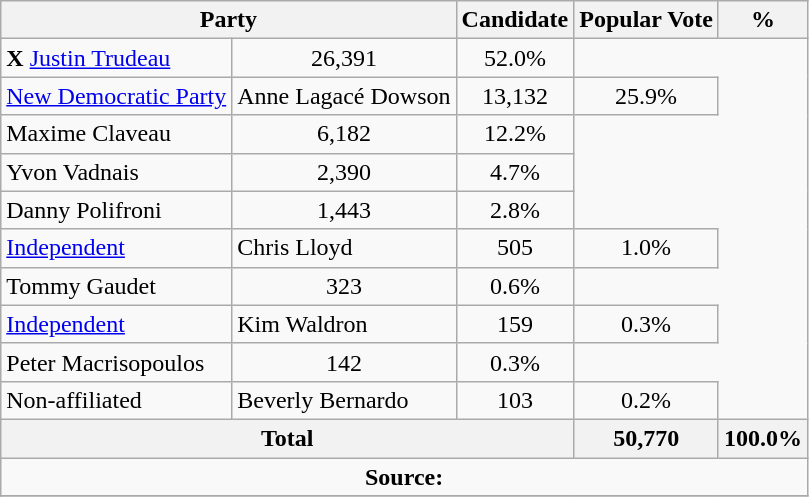<table class="wikitable">
<tr>
<th colspan="2">Party</th>
<th>Candidate</th>
<th>Popular Vote</th>
<th>%</th>
</tr>
<tr>
<td> <strong>X</strong> <a href='#'>Justin Trudeau</a></td>
<td align=center>26,391</td>
<td align=center>52.0%</td>
</tr>
<tr>
<td><a href='#'>New Democratic Party</a></td>
<td>Anne Lagacé Dowson</td>
<td align=center>13,132</td>
<td align=center>25.9%</td>
</tr>
<tr>
<td>Maxime Claveau</td>
<td align=center>6,182</td>
<td align=center>12.2%</td>
</tr>
<tr>
<td>Yvon Vadnais</td>
<td align=center>2,390</td>
<td align=center>4.7%</td>
</tr>
<tr>
<td>Danny Polifroni</td>
<td align=center>1,443</td>
<td align=center>2.8%</td>
</tr>
<tr>
<td><a href='#'>Independent</a></td>
<td>Chris Lloyd</td>
<td align=center>505</td>
<td align=center>1.0%</td>
</tr>
<tr>
<td>Tommy Gaudet</td>
<td align=center>323</td>
<td align=center>0.6%</td>
</tr>
<tr>
<td><a href='#'>Independent</a></td>
<td>Kim Waldron</td>
<td align=center>159</td>
<td align=center>0.3%</td>
</tr>
<tr>
<td>Peter Macrisopoulos</td>
<td align=center>142</td>
<td align=center>0.3%</td>
</tr>
<tr>
<td>Non-affiliated</td>
<td>Beverly Bernardo</td>
<td align=center>103</td>
<td align=center>0.2%</td>
</tr>
<tr>
<th colspan=3>Total</th>
<th>50,770</th>
<th>100.0%</th>
</tr>
<tr>
<td align="center" colspan=5><strong>Source:</strong> </td>
</tr>
<tr>
</tr>
</table>
